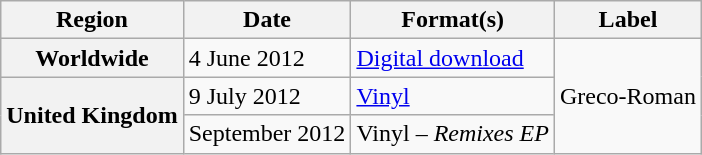<table class="wikitable plainrowheaders">
<tr>
<th scope="col">Region</th>
<th scope="col">Date</th>
<th scope="col">Format(s)</th>
<th scope="col">Label</th>
</tr>
<tr>
<th scope="row">Worldwide</th>
<td>4 June 2012</td>
<td><a href='#'>Digital download</a></td>
<td rowspan=3>Greco-Roman</td>
</tr>
<tr>
<th scope="row" rowspan=2>United Kingdom</th>
<td>9 July 2012</td>
<td><a href='#'>Vinyl</a></td>
</tr>
<tr>
<td>September 2012</td>
<td>Vinyl – <em>Remixes EP</em></td>
</tr>
</table>
